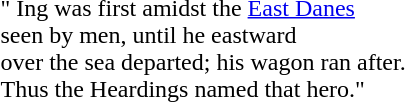<table cellpadding=3>
<tr>
<td><br> <i></i></td>
<td width="30"></td>
<td><br>" Ing was first amidst the <a href='#'>East Danes</a><br>
seen by men, until he eastward<br>
over the sea departed; his wagon ran after.<br>
Thus the Heardings named that hero."</td>
</tr>
</table>
